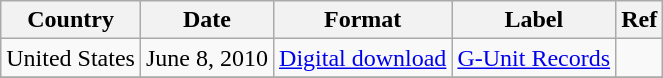<table class="wikitable">
<tr>
<th>Country</th>
<th>Date</th>
<th>Format</th>
<th>Label</th>
<th>Ref</th>
</tr>
<tr>
<td>United States</td>
<td rowspan="1">June 8, 2010</td>
<td rowspan="1"><a href='#'>Digital download</a></td>
<td rowspan="1"><a href='#'>G-Unit Records</a></td>
<td></td>
</tr>
<tr>
</tr>
</table>
